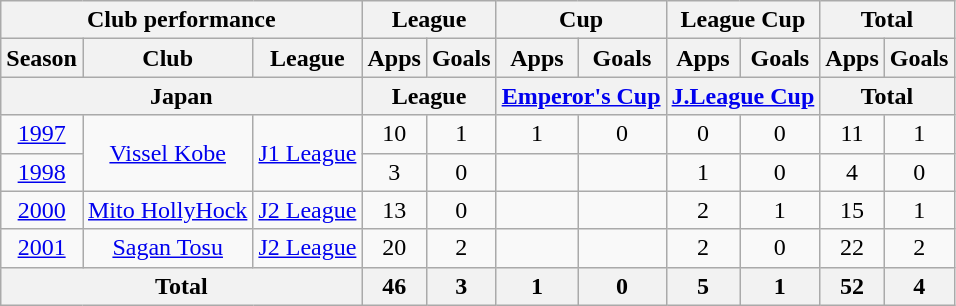<table class="wikitable" style="text-align:center;">
<tr>
<th colspan=3>Club performance</th>
<th colspan=2>League</th>
<th colspan=2>Cup</th>
<th colspan=2>League Cup</th>
<th colspan=2>Total</th>
</tr>
<tr>
<th>Season</th>
<th>Club</th>
<th>League</th>
<th>Apps</th>
<th>Goals</th>
<th>Apps</th>
<th>Goals</th>
<th>Apps</th>
<th>Goals</th>
<th>Apps</th>
<th>Goals</th>
</tr>
<tr>
<th colspan=3>Japan</th>
<th colspan=2>League</th>
<th colspan=2><a href='#'>Emperor's Cup</a></th>
<th colspan=2><a href='#'>J.League Cup</a></th>
<th colspan=2>Total</th>
</tr>
<tr>
<td><a href='#'>1997</a></td>
<td rowspan="2"><a href='#'>Vissel Kobe</a></td>
<td rowspan="2"><a href='#'>J1 League</a></td>
<td>10</td>
<td>1</td>
<td>1</td>
<td>0</td>
<td>0</td>
<td>0</td>
<td>11</td>
<td>1</td>
</tr>
<tr>
<td><a href='#'>1998</a></td>
<td>3</td>
<td>0</td>
<td></td>
<td></td>
<td>1</td>
<td>0</td>
<td>4</td>
<td>0</td>
</tr>
<tr>
<td><a href='#'>2000</a></td>
<td><a href='#'>Mito HollyHock</a></td>
<td><a href='#'>J2 League</a></td>
<td>13</td>
<td>0</td>
<td></td>
<td></td>
<td>2</td>
<td>1</td>
<td>15</td>
<td>1</td>
</tr>
<tr>
<td><a href='#'>2001</a></td>
<td><a href='#'>Sagan Tosu</a></td>
<td><a href='#'>J2 League</a></td>
<td>20</td>
<td>2</td>
<td></td>
<td></td>
<td>2</td>
<td>0</td>
<td>22</td>
<td>2</td>
</tr>
<tr>
<th colspan=3>Total</th>
<th>46</th>
<th>3</th>
<th>1</th>
<th>0</th>
<th>5</th>
<th>1</th>
<th>52</th>
<th>4</th>
</tr>
</table>
